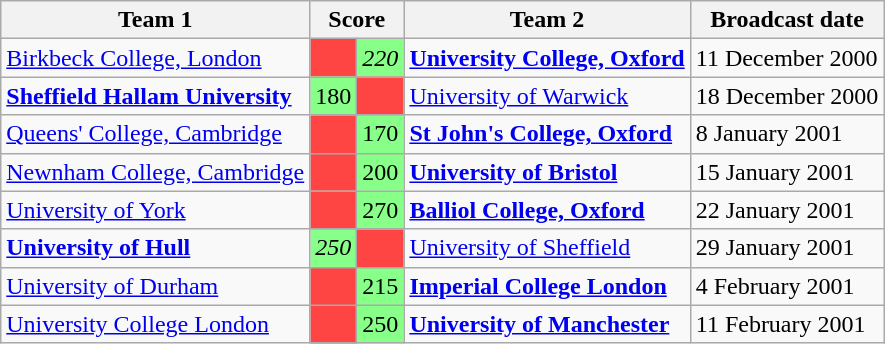<table class="wikitable" border="1">
<tr>
<th>Team 1</th>
<th colspan=2>Score</th>
<th>Team 2</th>
<th>Broadcast date</th>
</tr>
<tr>
<td><a href='#'>Birkbeck College, London</a></td>
<td style="background:#ff4444"></td>
<td style="background:#88ff88"><em>220</em></td>
<td><strong><a href='#'>University College, Oxford</a></strong></td>
<td>11 December 2000</td>
</tr>
<tr>
<td><strong><a href='#'>Sheffield Hallam University</a></strong></td>
<td style="background:#88ff88">180</td>
<td style="background:#ff4444"></td>
<td><a href='#'>University of Warwick</a></td>
<td>18 December 2000</td>
</tr>
<tr>
<td><a href='#'>Queens' College, Cambridge</a></td>
<td style="background:#ff4444"></td>
<td style="background:#88ff88">170</td>
<td><strong><a href='#'>St John's College, Oxford</a></strong></td>
<td>8 January 2001</td>
</tr>
<tr>
<td><a href='#'>Newnham College, Cambridge</a></td>
<td style="background:#ff4444"></td>
<td style="background:#88ff88">200</td>
<td><strong><a href='#'>University of Bristol</a></strong></td>
<td>15 January 2001</td>
</tr>
<tr>
<td><a href='#'>University of York</a></td>
<td style="background:#ff4444"></td>
<td style="background:#88ff88">270</td>
<td><strong><a href='#'>Balliol College, Oxford</a></strong></td>
<td>22 January 2001</td>
</tr>
<tr>
<td><strong><a href='#'>University of Hull</a></strong></td>
<td style="background:#88ff88"><em>250</em></td>
<td style="background:#ff4444"></td>
<td><a href='#'>University of Sheffield</a></td>
<td>29 January 2001</td>
</tr>
<tr>
<td><a href='#'>University of Durham</a></td>
<td style="background:#ff4444"></td>
<td style="background:#88ff88">215</td>
<td><strong><a href='#'>Imperial College London</a></strong></td>
<td>4 February 2001</td>
</tr>
<tr>
<td><a href='#'>University College London</a></td>
<td style="background:#ff4444"></td>
<td style="background:#88ff88">250</td>
<td><strong><a href='#'>University of Manchester</a></strong></td>
<td>11 February 2001</td>
</tr>
</table>
